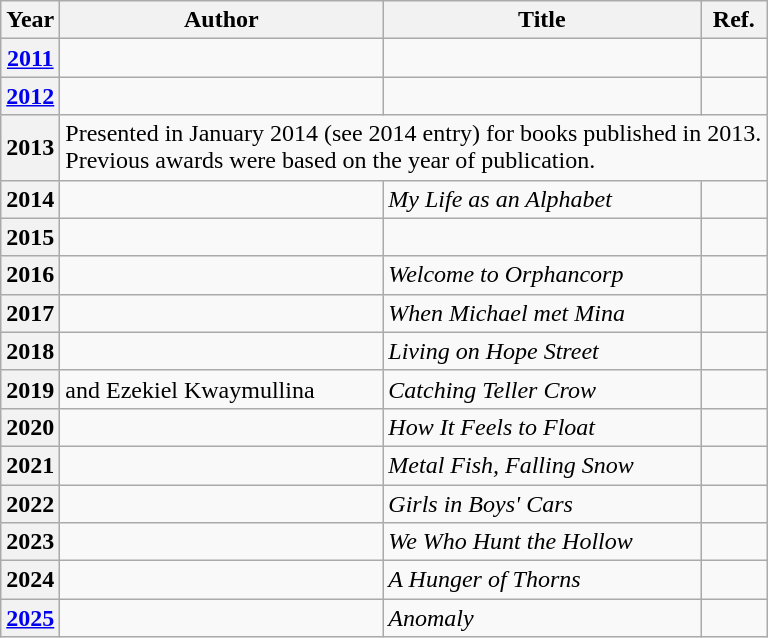<table class="wikitable sortable mw-collapsible">
<tr>
<th>Year</th>
<th>Author</th>
<th>Title</th>
<th>Ref.</th>
</tr>
<tr>
<th><a href='#'>2011</a></th>
<td></td>
<td><em></em></td>
<td></td>
</tr>
<tr>
<th><a href='#'>2012</a></th>
<td></td>
<td><em></em></td>
<td></td>
</tr>
<tr>
<th>2013</th>
<td colspan="3">Presented in January 2014 (see 2014 entry) for books published in 2013.<br>Previous awards were based on the year of publication.</td>
</tr>
<tr>
<th>2014</th>
<td></td>
<td><em>My Life as an Alphabet</em></td>
<td></td>
</tr>
<tr>
<th>2015</th>
<td></td>
<td><em></em></td>
<td></td>
</tr>
<tr>
<th>2016</th>
<td></td>
<td><em>Welcome to Orphancorp</em></td>
<td></td>
</tr>
<tr>
<th>2017</th>
<td></td>
<td><em>When Michael met Mina</em></td>
<td></td>
</tr>
<tr>
<th>2018</th>
<td></td>
<td><em>Living on Hope Street</em></td>
<td></td>
</tr>
<tr>
<th>2019</th>
<td> and Ezekiel Kwaymullina</td>
<td><em>Catching Teller Crow</em></td>
<td></td>
</tr>
<tr>
<th>2020</th>
<td></td>
<td><em>How It Feels to Float</em></td>
<td></td>
</tr>
<tr>
<th>2021</th>
<td></td>
<td><em>Metal Fish, Falling Snow</em></td>
<td></td>
</tr>
<tr>
<th>2022</th>
<td></td>
<td><em>Girls in Boys' Cars</em></td>
<td></td>
</tr>
<tr>
<th>2023</th>
<td></td>
<td><em>We Who Hunt the Hollow</em></td>
<td></td>
</tr>
<tr>
<th>2024</th>
<td></td>
<td><em>A Hunger of Thorns</em></td>
<td></td>
</tr>
<tr>
<th><a href='#'>2025</a></th>
<td></td>
<td><em>Anomaly</em></td>
<td></td>
</tr>
</table>
